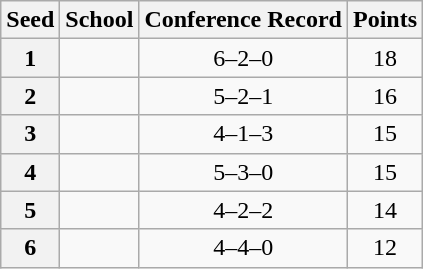<table class="wikitable" style="text-align:center">
<tr>
<th>Seed</th>
<th>School</th>
<th>Conference Record</th>
<th>Points</th>
</tr>
<tr>
<th>1</th>
<td></td>
<td>6–2–0</td>
<td>18</td>
</tr>
<tr>
<th>2</th>
<td></td>
<td>5–2–1</td>
<td>16</td>
</tr>
<tr>
<th>3</th>
<td></td>
<td>4–1–3</td>
<td>15</td>
</tr>
<tr>
<th>4</th>
<td></td>
<td>5–3–0</td>
<td>15</td>
</tr>
<tr>
<th>5</th>
<td></td>
<td>4–2–2</td>
<td>14</td>
</tr>
<tr>
<th>6</th>
<td></td>
<td>4–4–0</td>
<td>12</td>
</tr>
</table>
